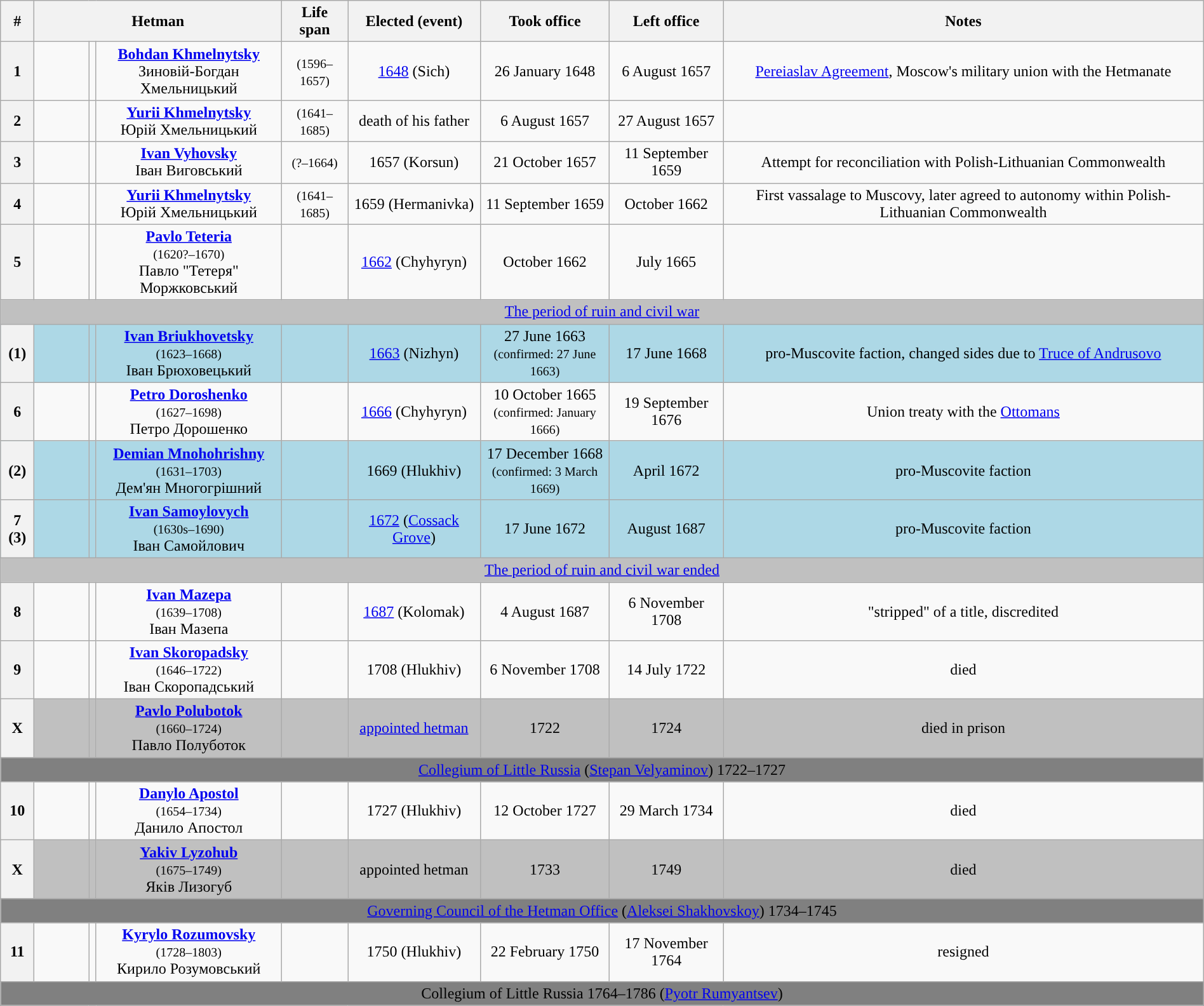<table class="wikitable" width="100%" style="text-align:center;">
<tr>
<th>#</th>
<th colspan="3">Hetman</th>
<th>Life span</th>
<th>Elected (event)</th>
<th>Took office</th>
<th>Left office</th>
<th>Notes</th>
</tr>
<tr>
<th style="background:">1</th>
<td width="50px"></td>
<td></td>
<td><strong><a href='#'>Bohdan Khmelnytsky</a></strong><br>Зиновій-Богдан Хмельницький</td>
<td><small>(1596–1657)</small></td>
<td><a href='#'>1648</a> (Sich)</td>
<td>26 January 1648</td>
<td>6 August 1657</td>
<td><a href='#'>Pereiaslav Agreement</a>, Moscow's military union with the Hetmanate</td>
</tr>
<tr>
<th style="background:">2</th>
<td width="50px"></td>
<td></td>
<td><strong><a href='#'>Yurii Khmelnytsky</a></strong><br>Юрій Хмельницький</td>
<td><small>(1641–1685)</small></td>
<td>death of his father</td>
<td>6 August 1657</td>
<td>27 August 1657</td>
<td></td>
</tr>
<tr>
<th style="background:">3</th>
<td width="50px"></td>
<td></td>
<td><strong><a href='#'>Ivan Vyhovsky</a></strong><br>Іван Виговський</td>
<td><small>(?–1664)</small></td>
<td>1657 (Korsun)</td>
<td>21 October 1657</td>
<td>11 September 1659</td>
<td>Attempt for reconciliation with Polish-Lithuanian Commonwealth</td>
</tr>
<tr>
<th style="background:">4</th>
<td width="50px"></td>
<td></td>
<td><strong><a href='#'>Yurii Khmelnytsky</a></strong><br>Юрій Хмельницький</td>
<td><small>(1641–1685)</small></td>
<td>1659 (Hermanivka)</td>
<td>11 September 1659</td>
<td>October 1662</td>
<td>First vassalage to Muscovy, later agreed to autonomy within Polish-Lithuanian Commonwealth</td>
</tr>
<tr>
<th style="background:">5</th>
<td width="50px"></td>
<td></td>
<td><strong><a href='#'>Pavlo Teteria</a></strong><br><small>(1620?–1670)</small><br>Павло "Тетеря" Моржковський</td>
<td></td>
<td><a href='#'>1662</a> (Chyhyryn)</td>
<td>October 1662</td>
<td>July 1665</td>
<td></td>
</tr>
<tr bgcolor=silver>
<td colspan="9" align="center"><a href='#'>The period of ruin and civil war</a></td>
</tr>
<tr bgcolor=lightblue>
<th style="background:">(1)</th>
<td width="50px"></td>
<td></td>
<td><strong><a href='#'>Ivan Briukhovetsky</a></strong><br><small>(1623–1668)</small><br>Іван Брюховецький</td>
<td></td>
<td><a href='#'>1663</a> (Nizhyn)</td>
<td>27 June 1663<br><small>(confirmed: 27 June 1663)</small></td>
<td>17 June 1668</td>
<td>pro-Muscovite faction, changed sides due to <a href='#'>Truce of Andrusovo</a></td>
</tr>
<tr>
<th style="background:">6</th>
<td width="50px"></td>
<td></td>
<td><strong><a href='#'>Petro Doroshenko</a></strong><br><small>(1627–1698)</small><br>Петро Дорошенко</td>
<td></td>
<td><a href='#'>1666</a> (Chyhyryn)</td>
<td>10 October 1665<br><small>(confirmed: January 1666)</small></td>
<td>19 September 1676</td>
<td>Union treaty with the <a href='#'>Ottomans</a></td>
</tr>
<tr bgcolor=lightblue>
<th style="background:">(2)</th>
<td width="50px"></td>
<td></td>
<td><strong><a href='#'>Demian Mnohohrishny</a></strong><br><small>(1631–1703)</small><br>Дем'ян Многогрішний</td>
<td></td>
<td>1669 (Hlukhiv)</td>
<td>17 December 1668<br><small>(confirmed: 3 March 1669)</small></td>
<td>April 1672</td>
<td>pro-Muscovite faction</td>
</tr>
<tr bgcolor=lightblue>
<th style="background:">7 (3)</th>
<td width="50px"></td>
<td></td>
<td><strong><a href='#'>Ivan Samoylovych</a></strong><br><small>(1630s–1690)</small><br>Іван Самойлович</td>
<td></td>
<td><a href='#'>1672</a> (<a href='#'>Cossack Grove</a>)</td>
<td>17 June 1672</td>
<td>August 1687</td>
<td>pro-Muscovite faction</td>
</tr>
<tr bgcolor=silver>
<td colspan="9" align="center"><a href='#'>The period of ruin and civil war ended</a></td>
</tr>
<tr>
<th style="background:">8</th>
<td width="50px"></td>
<td></td>
<td><strong><a href='#'>Ivan Mazepa</a></strong><br><small>(1639–1708)</small><br>Іван Мазепа</td>
<td></td>
<td><a href='#'>1687</a> (Kolomak)</td>
<td>4 August 1687</td>
<td>6 November 1708</td>
<td>"stripped" of a title, discredited</td>
</tr>
<tr>
<th style="background:">9</th>
<td width="50px"></td>
<td></td>
<td><strong><a href='#'>Ivan Skoropadsky</a></strong><br><small>(1646–1722)</small><br>Іван Скоропадський</td>
<td></td>
<td>1708 (Hlukhiv)</td>
<td>6 November 1708</td>
<td>14 July 1722</td>
<td>died</td>
</tr>
<tr bgcolor=silver>
<th style="background:">X</th>
<td width="50px"></td>
<td></td>
<td><strong><a href='#'>Pavlo Polubotok</a></strong><br><small>(1660–1724)</small><br>Павло Полуботок</td>
<td></td>
<td><a href='#'>appointed hetman</a></td>
<td>1722</td>
<td>1724</td>
<td>died in prison</td>
</tr>
<tr bgcolor=grey>
<td colspan="9"><a href='#'>Collegium of Little Russia</a> (<a href='#'>Stepan Velyaminov</a>) 1722–1727</td>
</tr>
<tr>
<th style="background:">10</th>
<td width="50px"></td>
<td></td>
<td><strong><a href='#'>Danylo Apostol</a></strong><br><small>(1654–1734)</small><br>Данило Апостол</td>
<td></td>
<td>1727 (Hlukhiv)</td>
<td>12 October 1727</td>
<td>29 March 1734</td>
<td>died</td>
</tr>
<tr bgcolor=silver>
<th style="background:">X</th>
<td width="50px"></td>
<td></td>
<td><strong><a href='#'>Yakiv Lyzohub</a></strong><br><small>(1675–1749)</small><br>Яків Лизогуб</td>
<td></td>
<td>appointed hetman</td>
<td>1733</td>
<td>1749</td>
<td>died</td>
</tr>
<tr bgcolor=grey>
<td colspan="9"><a href='#'>Governing Council of the Hetman Office</a> (<a href='#'>Aleksei Shakhovskoy</a>) 1734–1745</td>
</tr>
<tr>
<th style="background:">11</th>
<td width="50px"></td>
<td></td>
<td><strong><a href='#'>Kyrylo Rozumovsky</a></strong><br><small>(1728–1803)</small><br>Кирило Розумовський</td>
<td></td>
<td>1750 (Hlukhiv)</td>
<td>22 February 1750</td>
<td>17 November 1764</td>
<td>resigned</td>
</tr>
<tr bgcolor=grey>
<td colspan="9">Collegium of Little Russia 1764–1786 (<a href='#'>Pyotr Rumyantsev</a>)</td>
</tr>
</table>
